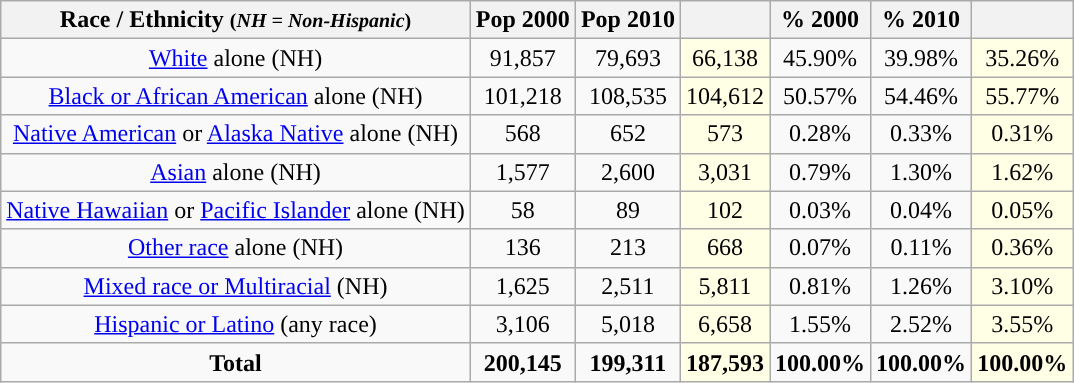<table class="wikitable" style="text-align:center;">
<tr>
<th>Race / Ethnicity <small>(<em>NH = Non-Hispanic</em>)</small></th>
<th>Pop 2000</th>
<th>Pop 2010</th>
<th></th>
<th>% 2000</th>
<th>% 2010</th>
<th></th>
</tr>
<tr>
<td><a href='#'>White</a> alone (NH)</td>
<td>91,857</td>
<td>79,693</td>
<td style='background: #ffffe6;'>66,138</td>
<td>45.90%</td>
<td>39.98%</td>
<td style='background: #ffffe6;'>35.26%</td>
</tr>
<tr>
<td><a href='#'>Black or African American</a> alone (NH)</td>
<td>101,218</td>
<td>108,535</td>
<td style='background: #ffffe6;'>104,612</td>
<td>50.57%</td>
<td>54.46%</td>
<td style='background: #ffffe6;'>55.77%</td>
</tr>
<tr>
<td><a href='#'>Native American</a> or <a href='#'>Alaska Native</a> alone (NH)</td>
<td>568</td>
<td>652</td>
<td style='background: #ffffe6;'>573</td>
<td>0.28%</td>
<td>0.33%</td>
<td style='background: #ffffe6;'>0.31%</td>
</tr>
<tr>
<td><a href='#'>Asian</a> alone (NH)</td>
<td>1,577</td>
<td>2,600</td>
<td style='background: #ffffe6;'>3,031</td>
<td>0.79%</td>
<td>1.30%</td>
<td style='background: #ffffe6;'>1.62%</td>
</tr>
<tr>
<td><a href='#'>Native Hawaiian</a> or <a href='#'>Pacific Islander</a> alone (NH)</td>
<td>58</td>
<td>89</td>
<td style='background: #ffffe6;'>102</td>
<td>0.03%</td>
<td>0.04%</td>
<td style='background: #ffffe6;'>0.05%</td>
</tr>
<tr>
<td><a href='#'>Other race</a> alone (NH)</td>
<td>136</td>
<td>213</td>
<td style='background: #ffffe6;'>668</td>
<td>0.07%</td>
<td>0.11%</td>
<td style='background: #ffffe6;'>0.36%</td>
</tr>
<tr>
<td><a href='#'>Mixed race or Multiracial</a> (NH)</td>
<td>1,625</td>
<td>2,511</td>
<td style='background: #ffffe6;'>5,811</td>
<td>0.81%</td>
<td>1.26%</td>
<td style='background: #ffffe6;'>3.10%</td>
</tr>
<tr>
<td><a href='#'>Hispanic or Latino</a> (any race)</td>
<td>3,106</td>
<td>5,018</td>
<td style='background: #ffffe6;'>6,658</td>
<td>1.55%</td>
<td>2.52%</td>
<td style='background: #ffffe6;'>3.55%</td>
</tr>
<tr>
<td><strong>Total</strong></td>
<td><strong>200,145</strong></td>
<td><strong>199,311</strong></td>
<td style='background: #ffffe6;'><strong>187,593</strong></td>
<td><strong>100.00%</strong></td>
<td><strong>100.00%</strong></td>
<td style='background: #ffffe6;'><strong>100.00%</strong></td>
</tr>
</table>
